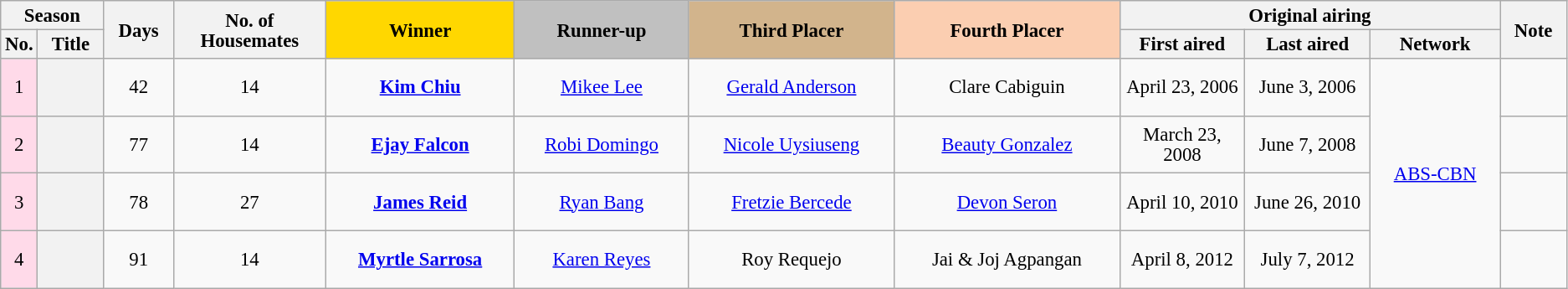<table class="wikitable" style="text-align:center; font-size:95%; line-height:16px;" width="auto">
<tr>
<th colspan="2">Season</th>
<th rowspan="2">Days</th>
<th rowspan="2">No. of<br>Housemates</th>
<th rowspan="2" style="background:gold;">Winner</th>
<th rowspan="2" style="background:silver;">Runner-up</th>
<th rowspan="2" style="background:tan;">Third Placer</th>
<th rowspan="2" style="background:#FBCEB1;">Fourth Placer</th>
<th colspan="3">Original airing</th>
<th rowspan="2">Note</th>
</tr>
<tr>
<th scope="col" width="2%">No.</th>
<th>Title</th>
<th scope="col" width="8%">First aired</th>
<th scope="col" width="8%">Last aired</th>
<th>Network</th>
</tr>
<tr style="height: 3em;">
<td style="background:#FFDAE9;">1</td>
<th></th>
<td>42</td>
<td>14</td>
<td><strong><a href='#'>Kim Chiu</a></strong></td>
<td><a href='#'>Mikee Lee</a></td>
<td><a href='#'>Gerald Anderson</a></td>
<td>Clare Cabiguin</td>
<td>April 23, 2006</td>
<td>June 3, 2006</td>
<td rowspan="4"><a href='#'>ABS-CBN</a></td>
<td></td>
</tr>
<tr style="height: 3em;">
<td style="background:#FFDAE9;">2</td>
<th></th>
<td>77</td>
<td>14</td>
<td><strong><a href='#'>Ejay Falcon</a></strong></td>
<td><a href='#'>Robi Domingo</a></td>
<td><a href='#'>Nicole Uysiuseng</a></td>
<td><a href='#'>Beauty Gonzalez</a></td>
<td>March 23, 2008</td>
<td>June 7, 2008</td>
<td></td>
</tr>
<tr style="height: 3em;">
<td style="background:#FFDAE9;">3</td>
<th></th>
<td>78</td>
<td>27</td>
<td><strong><a href='#'>James Reid</a></strong></td>
<td><a href='#'>Ryan Bang</a></td>
<td><a href='#'>Fretzie Bercede</a></td>
<td><a href='#'>Devon Seron</a></td>
<td>April 10, 2010</td>
<td>June 26, 2010</td>
<td></td>
</tr>
<tr style="height: 3em;">
<td style="background:#FFDAE9;">4</td>
<th></th>
<td>91</td>
<td>14</td>
<td><strong><a href='#'>Myrtle Sarrosa</a></strong></td>
<td><a href='#'>Karen Reyes</a></td>
<td>Roy Requejo</td>
<td>Jai & Joj Agpangan</td>
<td>April 8, 2012</td>
<td>July 7, 2012</td>
<td></td>
</tr>
</table>
